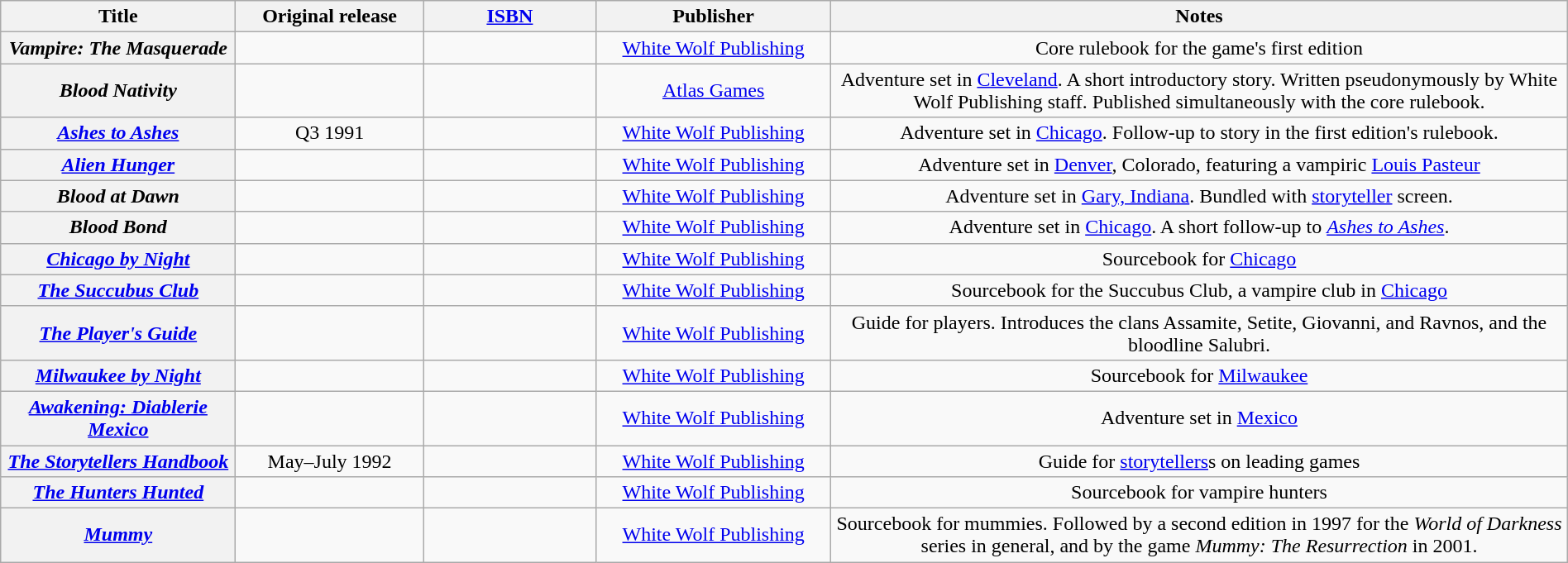<table class="wikitable sortable plainrowheaders" style="width: 100%;">
<tr>
<th scope="col" style="width:15%;">Title</th>
<th scope="col" style="width:12%;">Original release </th>
<th scope="col" style="width:11%;"><a href='#'>ISBN</a></th>
<th scope="col" style="width:15%;">Publisher</th>
<th scope="col" style="width:47%;">Notes</th>
</tr>
<tr style="text-align: center;">
<th scope="row" style="text-align:center;"><em>Vampire: The Masquerade</em></th>
<td></td>
<td></td>
<td><a href='#'>White Wolf Publishing</a></td>
<td>Core rulebook for the game's first edition</td>
</tr>
<tr style="text-align: center;">
<th scope="row" style="text-align:center;"><em>Blood Nativity</em></th>
<td></td>
<td></td>
<td><a href='#'>Atlas Games</a></td>
<td>Adventure set in <a href='#'>Cleveland</a>. A short introductory story. Written pseudonymously by White Wolf Publishing staff. Published simultaneously with the core rulebook.</td>
</tr>
<tr style="text-align: center;">
<th scope="row" style="text-align:center;"><em><a href='#'>Ashes to Ashes</a></em></th>
<td>Q3 1991</td>
<td></td>
<td><a href='#'>White Wolf Publishing</a></td>
<td>Adventure set in <a href='#'>Chicago</a>. Follow-up to story in the first edition's rulebook.</td>
</tr>
<tr style="text-align: center;">
<th scope="row" style="text-align:center;"><em><a href='#'>Alien Hunger</a></em></th>
<td></td>
<td></td>
<td><a href='#'>White Wolf Publishing</a></td>
<td>Adventure set in <a href='#'>Denver</a>, Colorado, featuring a vampiric <a href='#'>Louis Pasteur</a></td>
</tr>
<tr style="text-align: center;">
<th scope="row" style="text-align:center;"><em>Blood at Dawn</em></th>
<td></td>
<td></td>
<td><a href='#'>White Wolf Publishing</a></td>
<td>Adventure set in <a href='#'>Gary, Indiana</a>. Bundled with <a href='#'>storyteller</a> screen.</td>
</tr>
<tr style="text-align: center;">
<th scope="row" style="text-align:center;"><em>Blood Bond</em></th>
<td></td>
<td></td>
<td><a href='#'>White Wolf Publishing</a></td>
<td>Adventure set in <a href='#'>Chicago</a>. A short follow-up to <em><a href='#'>Ashes to Ashes</a></em>.</td>
</tr>
<tr style="text-align: center;">
<th scope="row" style="text-align:center;"><em><a href='#'>Chicago by Night</a></em></th>
<td></td>
<td></td>
<td><a href='#'>White Wolf Publishing</a></td>
<td>Sourcebook for <a href='#'>Chicago</a></td>
</tr>
<tr style="text-align: center;">
<th scope="row" style="text-align:center;"><em><a href='#'>The Succubus Club</a></em></th>
<td></td>
<td></td>
<td><a href='#'>White Wolf Publishing</a></td>
<td>Sourcebook for the Succubus Club, a vampire club in <a href='#'>Chicago</a></td>
</tr>
<tr style="text-align: center;">
<th scope="row" style="text-align:center;"><em><a href='#'>The Player's Guide</a></em></th>
<td></td>
<td></td>
<td><a href='#'>White Wolf Publishing</a></td>
<td>Guide for players. Introduces the clans Assamite, Setite, Giovanni, and Ravnos, and the bloodline Salubri.</td>
</tr>
<tr style="text-align: center;">
<th scope="row" style="text-align:center;"><em><a href='#'>Milwaukee by Night</a></em></th>
<td></td>
<td></td>
<td><a href='#'>White Wolf Publishing</a></td>
<td>Sourcebook for <a href='#'>Milwaukee</a></td>
</tr>
<tr style="text-align: center;">
<th scope="row" style="text-align:center;"><em><a href='#'>Awakening: Diablerie Mexico</a></em></th>
<td></td>
<td></td>
<td><a href='#'>White Wolf Publishing</a></td>
<td>Adventure set in <a href='#'>Mexico</a></td>
</tr>
<tr style="text-align: center;">
<th scope="row" style="text-align:center;"><em><a href='#'>The Storytellers Handbook</a></em></th>
<td>May–July 1992</td>
<td></td>
<td><a href='#'>White Wolf Publishing</a></td>
<td>Guide for <a href='#'>storytellers</a>s on leading games</td>
</tr>
<tr style="text-align: center;">
<th scope="row" style="text-align:center;"><em><a href='#'>The Hunters Hunted</a></em></th>
<td></td>
<td></td>
<td><a href='#'>White Wolf Publishing</a></td>
<td>Sourcebook for vampire hunters</td>
</tr>
<tr style="text-align: center;">
<th scope="row" style="text-align:center;"><em><a href='#'>Mummy</a></em></th>
<td></td>
<td></td>
<td><a href='#'>White Wolf Publishing</a></td>
<td>Sourcebook for mummies. Followed by a second edition in 1997 for the <em>World of Darkness</em> series in general, and by the game <em>Mummy: The Resurrection</em> in 2001.</td>
</tr>
</table>
